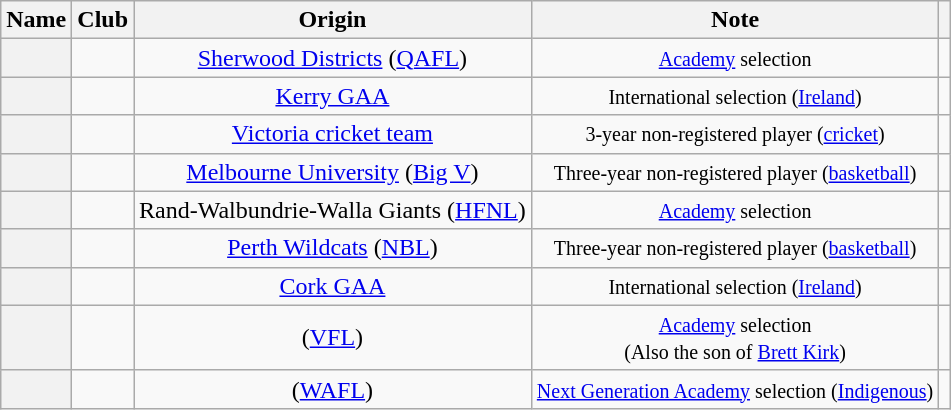<table class="wikitable sortable plainrowheaders" style="text-align:center;">
<tr>
<th scope="col">Name</th>
<th scope="col">Club</th>
<th scope="col">Origin</th>
<th scope="col">Note</th>
<th class="unsortable"></th>
</tr>
<tr>
<th scope="row"></th>
<td></td>
<td><a href='#'>Sherwood Districts</a> (<a href='#'>QAFL</a>)</td>
<td><small><a href='#'>Academy</a> selection </small></td>
<td></td>
</tr>
<tr>
<th scope="row"></th>
<td></td>
<td><a href='#'>Kerry GAA</a></td>
<td><small>International selection (<a href='#'>Ireland</a>)</small></td>
<td></td>
</tr>
<tr>
<th scope="row"></th>
<td></td>
<td><a href='#'>Victoria cricket team</a></td>
<td><small>3-year non-registered player (<a href='#'>cricket</a>)</small></td>
<td></td>
</tr>
<tr>
<th scope="row"></th>
<td></td>
<td><a href='#'>Melbourne University</a> (<a href='#'>Big V</a>)</td>
<td><small>Three-year non-registered player (<a href='#'>basketball</a>)</small></td>
<td></td>
</tr>
<tr>
<th scope="row"></th>
<td></td>
<td>Rand-Walbundrie-Walla Giants (<a href='#'>HFNL</a>)</td>
<td><small><a href='#'>Academy</a> selection </small></td>
<td></td>
</tr>
<tr>
<th scope="row"></th>
<td></td>
<td><a href='#'>Perth Wildcats</a> (<a href='#'>NBL</a>)</td>
<td><small>Three-year non-registered player (<a href='#'>basketball</a>)</small></td>
<td></td>
</tr>
<tr>
<th scope="row"></th>
<td></td>
<td><a href='#'>Cork GAA</a></td>
<td><small>International selection (<a href='#'>Ireland</a>)</small></td>
<td></td>
</tr>
<tr>
<th scope="row"></th>
<td></td>
<td> (<a href='#'>VFL</a>)</td>
<td><small><a href='#'>Academy</a> selection<br>(Also the son of <a href='#'>Brett Kirk</a>)</small></td>
</tr>
<tr>
<th scope="row"></th>
<td></td>
<td> (<a href='#'>WAFL</a>)</td>
<td><small><a href='#'>Next Generation Academy</a> selection (<a href='#'>Indigenous</a>)</small></td>
<td></td>
</tr>
</table>
